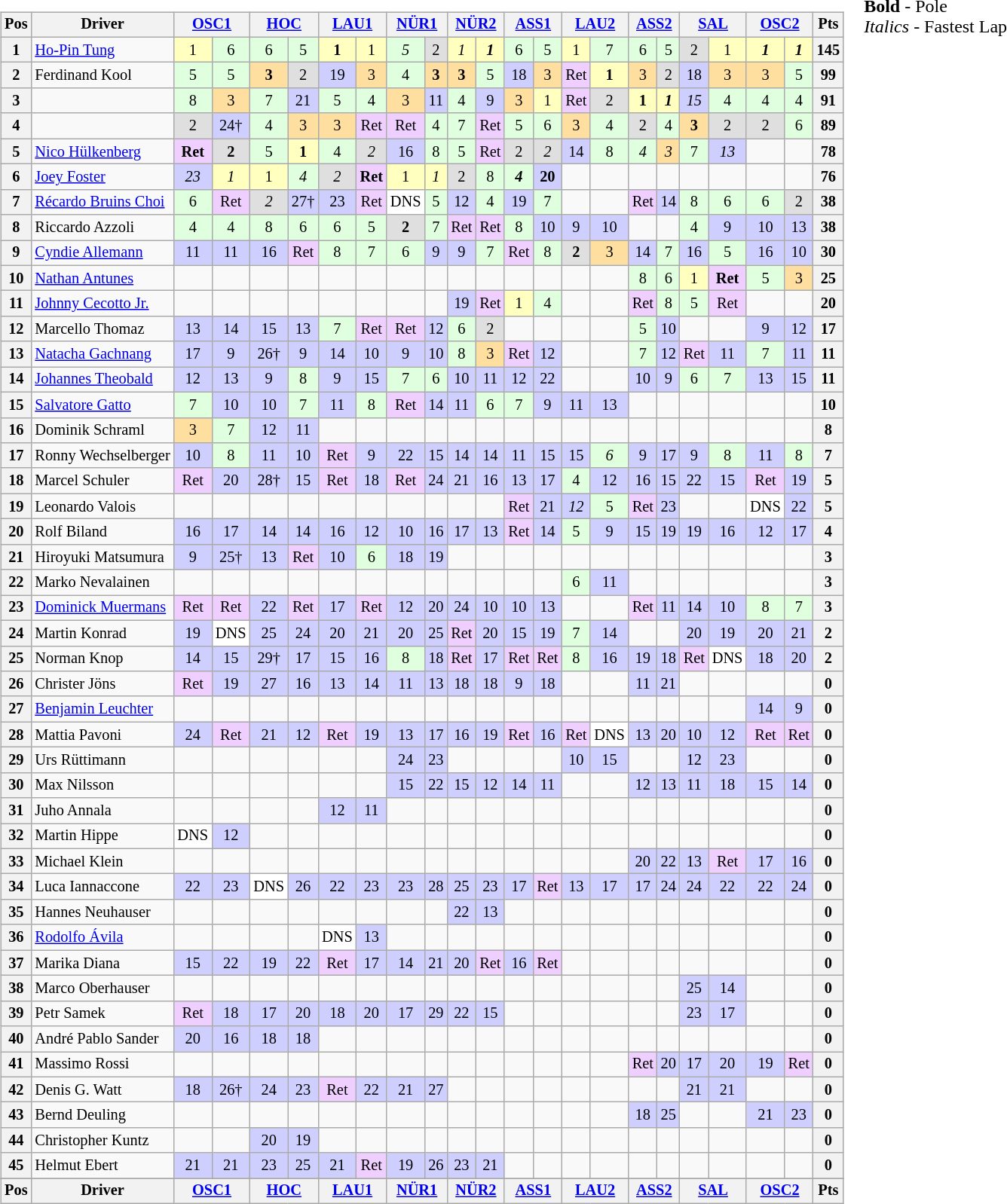<table>
<tr>
<td><br><table class="wikitable" style="font-size: 85%; text-align:center">
<tr valign="top">
<th valign="middle">Pos</th>
<th valign="middle">Driver</th>
<th colspan=2><a href='#'>OSC1</a><br></th>
<th colspan=2><a href='#'>HOC</a><br></th>
<th colspan=2><a href='#'>LAU1</a><br></th>
<th colspan=2><a href='#'>NÜR1</a><br></th>
<th colspan=2><a href='#'>NÜR2</a><br></th>
<th colspan=2><a href='#'>ASS1</a><br></th>
<th colspan=2><a href='#'>LAU2</a><br></th>
<th colspan=2><a href='#'>ASS2</a><br></th>
<th colspan=2><a href='#'>SAL</a><br></th>
<th colspan=2><a href='#'>OSC2</a><br></th>
<th valign="middle">Pts</th>
</tr>
<tr>
<th>1</th>
<td align=left> <a href='#'>Ho-Pin Tung</a></td>
<td style="background:#FFFFBF;">1</td>
<td style="background:#DFFFDF;">6</td>
<td style="background:#DFFFDF;">6</td>
<td style="background:#DFFFDF;">5</td>
<td style="background:#FFFFBF;"><strong>1</strong></td>
<td style="background:#FFFFBF;">1</td>
<td style="background:#DFFFDF;"><em>5</em></td>
<td style="background:#DFDFDF;">2</td>
<td style="background:#FFFFBF;"><em>1</em></td>
<td style="background:#FFFFBF;"><strong><em>1</em></strong></td>
<td style="background:#DFFFDF;">6</td>
<td style="background:#DFFFDF;">5</td>
<td style="background:#FFFFBF;">1</td>
<td style="background:#DFFFDF;">7</td>
<td style="background:#DFFFDF;">6</td>
<td style="background:#DFFFDF;">5</td>
<td style="background:#DFDFDF;">2</td>
<td style="background:#FFFFBF;">1</td>
<td style="background:#FFFFBF;"><strong><em>1</em></strong></td>
<td style="background:#FFFFBF;"><strong><em>1</em></strong></td>
<th>145</th>
</tr>
<tr>
<th>2</th>
<td align=left> Ferdinand Kool</td>
<td style="background:#DFFFDF;">5</td>
<td style="background:#DFFFDF;">5</td>
<td style="background:#FFDF9F;"><strong>3</strong></td>
<td style="background:#DFDFDF;">2</td>
<td style="background:#CFCFFF;">19</td>
<td style="background:#FFDF9F;">3</td>
<td style="background:#DFFFDF;">4</td>
<td style="background:#FFDF9F;"><strong>3</strong></td>
<td style="background:#FFDF9F;"><strong>3</strong></td>
<td style="background:#DFFFDF;">5</td>
<td style="background:#CFCFFF;">18</td>
<td style="background:#FFDF9F;">3</td>
<td style="background:#EFCFFF;">Ret</td>
<td style="background:#FFFFBF;"><strong>1</strong></td>
<td style="background:#FFDF9F;">3</td>
<td style="background:#DFDFDF;">2</td>
<td style="background:#CFCFFF;">18</td>
<td style="background:#FFDF9F;">3</td>
<td style="background:#FFDF9F;">3</td>
<td style="background:#DFFFDF;">5</td>
<th>99</th>
</tr>
<tr>
<th>3</th>
<td align=left></td>
<td style="background:#DFFFDF;">8</td>
<td style="background:#FFDF9F;">3</td>
<td style="background:#DFFFDF;">7</td>
<td style="background:#CFCFFF;">21</td>
<td style="background:#DFFFDF;">5</td>
<td style="background:#DFFFDF;">4</td>
<td style="background:#FFDF9F;">3</td>
<td style="background:#CFCFFF;">11</td>
<td style="background:#DFFFDF;">4</td>
<td style="background:#CFCFFF;">9</td>
<td style="background:#FFDF9F;">3</td>
<td style="background:#FFFFBF;">1</td>
<td style="background:#EFCFFF;">Ret</td>
<td style="background:#DFDFDF;">2</td>
<td style="background:#FFFFBF;"><strong>1</strong></td>
<td style="background:#FFFFBF;"><strong><em>1</em></strong></td>
<td style="background:#CFCFFF;"><em>15</em></td>
<td style="background:#DFFFDF;">4</td>
<td style="background:#DFFFDF;">4</td>
<td style="background:#DFFFDF;">4</td>
<th>91</th>
</tr>
<tr>
<th>4</th>
<td align=left></td>
<td style="background:#DFDFDF;">2</td>
<td style="background:#CFCFFF;">24†</td>
<td style="background:#DFFFDF;">4</td>
<td style="background:#FFDF9F;">3</td>
<td style="background:#FFDF9F;">3</td>
<td style="background:#EFCFFF;">Ret</td>
<td style="background:#EFCFFF;">Ret</td>
<td style="background:#DFFFDF;">4</td>
<td style="background:#DFFFDF;">7</td>
<td style="background:#EFCFFF;">Ret</td>
<td style="background:#DFFFDF;">5</td>
<td style="background:#DFFFDF;">6</td>
<td style="background:#FFDF9F;">3</td>
<td style="background:#DFFFDF;">4</td>
<td style="background:#DFDFDF;">2</td>
<td style="background:#DFFFDF;">4</td>
<td style="background:#FFDF9F;"><strong>3</strong></td>
<td style="background:#DFDFDF;">2</td>
<td style="background:#DFDFDF;">2</td>
<td style="background:#DFFFDF;">6</td>
<th>89</th>
</tr>
<tr>
<th>5</th>
<td align=left> <a href='#'>Nico Hülkenberg</a></td>
<td style="background:#EFCFFF;"><strong>Ret</strong></td>
<td style="background:#DFDFDF;"><strong>2</strong></td>
<td style="background:#DFFFDF;">5</td>
<td style="background:#FFFFBF;"><strong>1</strong></td>
<td style="background:#DFFFDF;">4</td>
<td style="background:#DFDFDF;"><em>2</em></td>
<td style="background:#CFCFFF;">16</td>
<td style="background:#DFFFDF;">8</td>
<td style="background:#DFFFDF;">5</td>
<td style="background:#EFCFFF;">Ret</td>
<td style="background:#DFDFDF;">2</td>
<td style="background:#DFDFDF;"><em>2</em></td>
<td style="background:#CFCFFF;">14</td>
<td style="background:#DFFFDF;">8</td>
<td style="background:#DFFFDF;"><em>4</em></td>
<td style="background:#FFDF9F;"><em>3</em></td>
<td style="background:#DFFFDF;">7</td>
<td style="background:#CFCFFF;"><em>13</em></td>
<td></td>
<td></td>
<th>78</th>
</tr>
<tr>
<th>6</th>
<td align=left> <a href='#'>Joey Foster</a></td>
<td style="background:#CFCFFF;"><em>23</em></td>
<td style="background:#FFFFBF;"><em>1</em></td>
<td style="background:#FFFFBF;">1</td>
<td style="background:#DFFFDF;"><em>4</em></td>
<td style="background:#DFDFDF;"><em>2</em></td>
<td style="background:#EFCFFF;"><strong>Ret</strong></td>
<td style="background:#FFFFBF;">1</td>
<td style="background:#FFFFBF;"><em>1</em></td>
<td style="background:#DFDFDF;">2</td>
<td style="background:#DFFFDF;">8</td>
<td style="background:#DFFFDF;"><strong><em>4</em></strong></td>
<td style="background:#CFCFFF;"><strong>20</strong></td>
<td></td>
<td></td>
<td></td>
<td></td>
<td></td>
<td></td>
<td></td>
<td></td>
<th>76</th>
</tr>
<tr>
<th>7</th>
<td align=left> <a href='#'>Récardo Bruins Choi</a></td>
<td style="background:#DFFFDF;">6</td>
<td style="background:#EFCFFF;">Ret</td>
<td style="background:#DFDFDF;"><em>2</em></td>
<td style="background:#CFCFFF;">27†</td>
<td style="background:#CFCFFF;">23</td>
<td style="background:#EFCFFF;">Ret</td>
<td style="background:#FFFFFF;">DNS</td>
<td style="background:#DFFFDF;">5</td>
<td style="background:#CFCFFF;">12</td>
<td style="background:#DFFFDF;">4</td>
<td style="background:#CFCFFF;">19</td>
<td style="background:#DFFFDF;">7</td>
<td></td>
<td></td>
<td style="background:#EFCFFF;">Ret</td>
<td style="background:#CFCFFF;">14</td>
<td style="background:#DFFFDF;">8</td>
<td style="background:#DFFFDF;">6</td>
<td style="background:#DFFFDF;">6</td>
<td style="background:#DFDFDF;">2</td>
<th>38</th>
</tr>
<tr>
<th>8</th>
<td align=left> Riccardo Azzoli</td>
<td style="background:#DFFFDF;">4</td>
<td style="background:#DFFFDF;">4</td>
<td style="background:#DFFFDF;">8</td>
<td style="background:#DFFFDF;">6</td>
<td style="background:#DFFFDF;">6</td>
<td style="background:#DFFFDF;">5</td>
<td style="background:#DFDFDF;"><strong>2</strong></td>
<td style="background:#DFFFDF;">7</td>
<td style="background:#EFCFFF;">Ret</td>
<td style="background:#EFCFFF;">Ret</td>
<td style="background:#DFFFDF;">8</td>
<td style="background:#CFCFFF;">10</td>
<td style="background:#CFCFFF;">9</td>
<td style="background:#CFCFFF;">10</td>
<td></td>
<td></td>
<td style="background:#DFFFDF;">4</td>
<td style="background:#CFCFFF;">9</td>
<td style="background:#CFCFFF;">10</td>
<td style="background:#CFCFFF;">13</td>
<th>38</th>
</tr>
<tr>
<th>9</th>
<td align=left> <a href='#'>Cyndie Allemann</a></td>
<td style="background:#CFCFFF;">11</td>
<td style="background:#CFCFFF;">11</td>
<td style="background:#CFCFFF;">16</td>
<td style="background:#EFCFFF;">Ret</td>
<td style="background:#DFFFDF;">8</td>
<td style="background:#DFFFDF;">7</td>
<td style="background:#DFFFDF;">6</td>
<td style="background:#CFCFFF;">9</td>
<td style="background:#CFCFFF;">9</td>
<td style="background:#DFFFDF;">7</td>
<td style="background:#EFCFFF;">Ret</td>
<td style="background:#DFFFDF;">8</td>
<td style="background:#DFDFDF;"><strong>2</strong></td>
<td style="background:#FFDF9F;">3</td>
<td style="background:#CFCFFF;">14</td>
<td style="background:#DFFFDF;">7</td>
<td style="background:#CFCFFF;">16</td>
<td style="background:#DFFFDF;">5</td>
<td style="background:#CFCFFF;">16</td>
<td style="background:#CFCFFF;">10</td>
<th>30</th>
</tr>
<tr>
<th>10</th>
<td align=left> <a href='#'>Nathan Antunes</a></td>
<td></td>
<td></td>
<td></td>
<td></td>
<td></td>
<td></td>
<td></td>
<td></td>
<td></td>
<td></td>
<td></td>
<td></td>
<td></td>
<td></td>
<td style="background:#DFFFDF;">8</td>
<td style="background:#DFFFDF;">6</td>
<td style="background:#FFFFBF;">1</td>
<td style="background:#EFCFFF;"><strong>Ret</strong></td>
<td style="background:#DFFFDF;">5</td>
<td style="background:#FFDF9F;">3</td>
<th>25</th>
</tr>
<tr>
<th>11</th>
<td align=left> <a href='#'>Johnny Cecotto Jr.</a></td>
<td></td>
<td></td>
<td></td>
<td></td>
<td></td>
<td></td>
<td></td>
<td></td>
<td style="background:#CFCFFF;">19</td>
<td style="background:#EFCFFF;">Ret</td>
<td style="background:#FFFFBF;">1</td>
<td style="background:#DFFFDF;">4</td>
<td></td>
<td></td>
<td style="background:#EFCFFF;">Ret</td>
<td style="background:#DFFFDF;">8</td>
<td style="background:#DFFFDF;">5</td>
<td style="background:#EFCFFF;">Ret</td>
<td></td>
<td></td>
<th>20</th>
</tr>
<tr>
<th>12</th>
<td align=left> Marcello Thomaz</td>
<td style="background:#CFCFFF;">13</td>
<td style="background:#CFCFFF;">14</td>
<td style="background:#CFCFFF;">15</td>
<td style="background:#CFCFFF;">13</td>
<td style="background:#DFFFDF;">7</td>
<td style="background:#EFCFFF;">Ret</td>
<td style="background:#EFCFFF;">Ret</td>
<td style="background:#CFCFFF;">12</td>
<td style="background:#DFFFDF;">6</td>
<td style="background:#DFDFDF;">2</td>
<td></td>
<td></td>
<td></td>
<td></td>
<td style="background:#DFFFDF;">5</td>
<td style="background:#CFCFFF;">10</td>
<td></td>
<td></td>
<td style="background:#CFCFFF;">9</td>
<td style="background:#CFCFFF;">12</td>
<th>17</th>
</tr>
<tr>
<th>13</th>
<td align=left> <a href='#'>Natacha Gachnang</a></td>
<td style="background:#CFCFFF;">17</td>
<td style="background:#CFCFFF;">9</td>
<td style="background:#CFCFFF;">26†</td>
<td style="background:#CFCFFF;">9</td>
<td style="background:#CFCFFF;">14</td>
<td style="background:#CFCFFF;">10</td>
<td style="background:#CFCFFF;">9</td>
<td style="background:#CFCFFF;">10</td>
<td style="background:#DFFFDF;">8</td>
<td style="background:#FFDF9F;">3</td>
<td style="background:#EFCFFF;">Ret</td>
<td style="background:#CFCFFF;">12</td>
<td></td>
<td></td>
<td style="background:#DFFFDF;">7</td>
<td style="background:#CFCFFF;">12</td>
<td style="background:#EFCFFF;">Ret</td>
<td style="background:#CFCFFF;">11</td>
<td style="background:#DFFFDF;">7</td>
<td style="background:#CFCFFF;">11</td>
<th>11</th>
</tr>
<tr>
<th>14</th>
<td align=left> <a href='#'>Johannes Theobald</a></td>
<td style="background:#CFCFFF;">12</td>
<td style="background:#CFCFFF;">13</td>
<td style="background:#CFCFFF;">9</td>
<td style="background:#DFFFDF;">8</td>
<td style="background:#CFCFFF;">9</td>
<td style="background:#CFCFFF;">15</td>
<td style="background:#DFFFDF;">7</td>
<td style="background:#DFFFDF;">6</td>
<td style="background:#CFCFFF;">10</td>
<td style="background:#CFCFFF;">11</td>
<td style="background:#CFCFFF;">12</td>
<td style="background:#CFCFFF;">22</td>
<td></td>
<td></td>
<td style="background:#CFCFFF;">10</td>
<td style="background:#CFCFFF;">9</td>
<td style="background:#DFFFDF;">6</td>
<td style="background:#DFFFDF;">7</td>
<td style="background:#CFCFFF;">13</td>
<td style="background:#CFCFFF;">15</td>
<th>11</th>
</tr>
<tr>
<th>15</th>
<td align=left> <a href='#'>Salvatore Gatto</a></td>
<td style="background:#DFFFDF;">7</td>
<td style="background:#CFCFFF;">10</td>
<td style="background:#CFCFFF;">10</td>
<td style="background:#DFFFDF;">7</td>
<td style="background:#CFCFFF;">11</td>
<td style="background:#DFFFDF;">8</td>
<td style="background:#EFCFFF;">Ret</td>
<td style="background:#CFCFFF;">14</td>
<td style="background:#CFCFFF;">11</td>
<td style="background:#DFFFDF;">6</td>
<td style="background:#DFFFDF;">7</td>
<td style="background:#CFCFFF;">9</td>
<td style="background:#CFCFFF;">11</td>
<td style="background:#CFCFFF;">13</td>
<td></td>
<td></td>
<td></td>
<td></td>
<td></td>
<td></td>
<th>10</th>
</tr>
<tr>
<th>16</th>
<td align=left> Dominik Schraml</td>
<td style="background:#FFDF9F;">3</td>
<td style="background:#DFFFDF;">7</td>
<td style="background:#CFCFFF;">12</td>
<td style="background:#CFCFFF;">11</td>
<td></td>
<td></td>
<td></td>
<td></td>
<td></td>
<td></td>
<td></td>
<td></td>
<td></td>
<td></td>
<td></td>
<td></td>
<td></td>
<td></td>
<td></td>
<td></td>
<th>8</th>
</tr>
<tr>
<th>17</th>
<td align=left> Ronny Wechselberger</td>
<td style="background:#CFCFFF;">10</td>
<td style="background:#DFFFDF;">8</td>
<td style="background:#CFCFFF;">11</td>
<td style="background:#CFCFFF;">10</td>
<td style="background:#EFCFFF;">Ret</td>
<td style="background:#CFCFFF;">9</td>
<td style="background:#CFCFFF;">22</td>
<td style="background:#CFCFFF;">15</td>
<td style="background:#CFCFFF;">14</td>
<td style="background:#CFCFFF;">14</td>
<td style="background:#CFCFFF;">11</td>
<td style="background:#CFCFFF;">15</td>
<td style="background:#CFCFFF;">15</td>
<td style="background:#DFFFDF;"><em>6</em></td>
<td style="background:#CFCFFF;">9</td>
<td style="background:#CFCFFF;">17</td>
<td style="background:#CFCFFF;">9</td>
<td style="background:#DFFFDF;">8</td>
<td style="background:#CFCFFF;">11</td>
<td style="background:#DFFFDF;">8</td>
<th>7</th>
</tr>
<tr>
<th>18</th>
<td align=left> Marcel Schuler</td>
<td style="background:#EFCFFF;">Ret</td>
<td style="background:#CFCFFF;">20</td>
<td style="background:#CFCFFF;">28†</td>
<td style="background:#CFCFFF;">15</td>
<td style="background:#EFCFFF;">Ret</td>
<td style="background:#CFCFFF;">18</td>
<td style="background:#EFCFFF;">Ret</td>
<td style="background:#CFCFFF;">24</td>
<td style="background:#CFCFFF;">21</td>
<td style="background:#CFCFFF;">16</td>
<td style="background:#CFCFFF;">13</td>
<td style="background:#CFCFFF;">17</td>
<td style="background:#DFFFDF;">4</td>
<td style="background:#CFCFFF;">12</td>
<td style="background:#CFCFFF;">16</td>
<td style="background:#CFCFFF;">15</td>
<td style="background:#CFCFFF;">22</td>
<td style="background:#CFCFFF;">15</td>
<td style="background:#EFCFFF;">Ret</td>
<td style="background:#CFCFFF;">19</td>
<th>5</th>
</tr>
<tr>
<th>19</th>
<td align=left> Leonardo Valois</td>
<td></td>
<td></td>
<td></td>
<td></td>
<td></td>
<td></td>
<td></td>
<td></td>
<td></td>
<td></td>
<td style="background:#EFCFFF;">Ret</td>
<td style="background:#CFCFFF;">21</td>
<td style="background:#CFCFFF;"><em>12</em></td>
<td style="background:#DFFFDF;">5</td>
<td style="background:#EFCFFF;">Ret</td>
<td style="background:#CFCFFF;">23</td>
<td></td>
<td></td>
<td style="background:#FFFFFF;">DNS</td>
<td style="background:#CFCFFF;">22</td>
<th>5</th>
</tr>
<tr>
<th>20</th>
<td align=left> Rolf Biland</td>
<td style="background:#CFCFFF;">16</td>
<td style="background:#CFCFFF;">17</td>
<td style="background:#CFCFFF;">14</td>
<td style="background:#CFCFFF;">14</td>
<td style="background:#CFCFFF;">16</td>
<td style="background:#CFCFFF;">12</td>
<td style="background:#CFCFFF;">10</td>
<td style="background:#CFCFFF;">16</td>
<td style="background:#CFCFFF;">17</td>
<td style="background:#CFCFFF;">13</td>
<td style="background:#EFCFFF;">Ret</td>
<td style="background:#CFCFFF;">14</td>
<td style="background:#DFFFDF;">5</td>
<td style="background:#CFCFFF;">9</td>
<td style="background:#CFCFFF;">15</td>
<td style="background:#CFCFFF;">19</td>
<td style="background:#CFCFFF;">19</td>
<td style="background:#CFCFFF;">16</td>
<td style="background:#CFCFFF;">12</td>
<td style="background:#CFCFFF;">17</td>
<th>4</th>
</tr>
<tr>
<th>21</th>
<td align=left> Hiroyuki Matsumura</td>
<td style="background:#CFCFFF;">9</td>
<td style="background:#CFCFFF;">25†</td>
<td style="background:#CFCFFF;">13</td>
<td style="background:#EFCFFF;">Ret</td>
<td style="background:#CFCFFF;">10</td>
<td style="background:#DFFFDF;">6</td>
<td style="background:#CFCFFF;">18</td>
<td style="background:#CFCFFF;">19</td>
<td></td>
<td></td>
<td></td>
<td></td>
<td></td>
<td></td>
<td></td>
<td></td>
<td></td>
<td></td>
<td></td>
<td></td>
<th>3</th>
</tr>
<tr>
<th>22</th>
<td align=left> Marko Nevalainen</td>
<td></td>
<td></td>
<td></td>
<td></td>
<td></td>
<td></td>
<td></td>
<td></td>
<td></td>
<td></td>
<td></td>
<td></td>
<td style="background:#DFFFDF;">6</td>
<td style="background:#CFCFFF;">11</td>
<td></td>
<td></td>
<td></td>
<td></td>
<td></td>
<td></td>
<th>3</th>
</tr>
<tr>
<th>23</th>
<td align=left> <a href='#'>Dominick Muermans</a></td>
<td style="background:#EFCFFF;">Ret</td>
<td style="background:#EFCFFF;">Ret</td>
<td style="background:#CFCFFF;">22</td>
<td style="background:#EFCFFF;">Ret</td>
<td style="background:#CFCFFF;">17</td>
<td style="background:#EFCFFF;">Ret</td>
<td style="background:#CFCFFF;">12</td>
<td style="background:#CFCFFF;">20</td>
<td style="background:#CFCFFF;">24</td>
<td style="background:#CFCFFF;">10</td>
<td style="background:#CFCFFF;">10</td>
<td style="background:#CFCFFF;">13</td>
<td></td>
<td></td>
<td style="background:#EFCFFF;">Ret</td>
<td style="background:#CFCFFF;">11</td>
<td style="background:#CFCFFF;">14</td>
<td style="background:#CFCFFF;">10</td>
<td style="background:#DFFFDF;">8</td>
<td style="background:#DFFFDF;">7</td>
<th>3</th>
</tr>
<tr>
<th>24</th>
<td align=left> Martin Konrad</td>
<td style="background:#CFCFFF;">19</td>
<td style="background:#FFFFFF;">DNS</td>
<td style="background:#CFCFFF;">25</td>
<td style="background:#CFCFFF;">24</td>
<td style="background:#CFCFFF;">20</td>
<td style="background:#CFCFFF;">21</td>
<td style="background:#CFCFFF;">20</td>
<td style="background:#CFCFFF;">25</td>
<td style="background:#EFCFFF;">Ret</td>
<td style="background:#CFCFFF;">20</td>
<td style="background:#CFCFFF;">15</td>
<td style="background:#CFCFFF;">19</td>
<td style="background:#DFFFDF;">7</td>
<td style="background:#CFCFFF;">14</td>
<td></td>
<td></td>
<td style="background:#CFCFFF;">20</td>
<td style="background:#CFCFFF;">19</td>
<td style="background:#CFCFFF;">20</td>
<td style="background:#CFCFFF;">21</td>
<th>2</th>
</tr>
<tr>
<th>25</th>
<td align=left> Norman Knop</td>
<td style="background:#CFCFFF;">14</td>
<td style="background:#CFCFFF;">15</td>
<td style="background:#CFCFFF;">29†</td>
<td style="background:#CFCFFF;">17</td>
<td style="background:#CFCFFF;">15</td>
<td style="background:#CFCFFF;">16</td>
<td style="background:#DFFFDF;">8</td>
<td style="background:#CFCFFF;">18</td>
<td style="background:#EFCFFF;">Ret</td>
<td style="background:#CFCFFF;">17</td>
<td style="background:#EFCFFF;">Ret</td>
<td style="background:#EFCFFF;">Ret</td>
<td style="background:#DFFFDF;">8</td>
<td style="background:#CFCFFF;">16</td>
<td style="background:#CFCFFF;">19</td>
<td style="background:#CFCFFF;">18</td>
<td style="background:#EFCFFF;">Ret</td>
<td style="background:#FFFFFF;">DNS</td>
<td style="background:#CFCFFF;">18</td>
<td style="background:#CFCFFF;">20</td>
<th>2</th>
</tr>
<tr>
<th>26</th>
<td align=left> Christer Jöns</td>
<td style="background:#EFCFFF;">Ret</td>
<td style="background:#CFCFFF;">19</td>
<td style="background:#CFCFFF;">27</td>
<td style="background:#CFCFFF;">16</td>
<td style="background:#CFCFFF;">13</td>
<td style="background:#CFCFFF;">14</td>
<td style="background:#CFCFFF;">11</td>
<td style="background:#CFCFFF;">13</td>
<td style="background:#CFCFFF;">18</td>
<td style="background:#CFCFFF;">18</td>
<td style="background:#CFCFFF;">9</td>
<td style="background:#CFCFFF;">18</td>
<td></td>
<td></td>
<td style="background:#CFCFFF;">11</td>
<td style="background:#CFCFFF;">21</td>
<td></td>
<td></td>
<td></td>
<td></td>
<th>0</th>
</tr>
<tr>
<th>27</th>
<td align=left> <a href='#'>Benjamin Leuchter</a></td>
<td></td>
<td></td>
<td></td>
<td></td>
<td></td>
<td></td>
<td></td>
<td></td>
<td></td>
<td></td>
<td></td>
<td></td>
<td></td>
<td></td>
<td></td>
<td></td>
<td></td>
<td></td>
<td style="background:#CFCFFF;">14</td>
<td style="background:#CFCFFF;">9</td>
<th>0</th>
</tr>
<tr>
<th>28</th>
<td align=left> Mattia Pavoni</td>
<td style="background:#CFCFFF;">24</td>
<td style="background:#EFCFFF;">Ret</td>
<td style="background:#CFCFFF;">21</td>
<td style="background:#CFCFFF;">12</td>
<td style="background:#EFCFFF;">Ret</td>
<td style="background:#CFCFFF;">19</td>
<td style="background:#CFCFFF;">13</td>
<td style="background:#CFCFFF;">17</td>
<td style="background:#CFCFFF;">16</td>
<td style="background:#CFCFFF;">19</td>
<td style="background:#EFCFFF;">Ret</td>
<td style="background:#CFCFFF;">16</td>
<td style="background:#EFCFFF;">Ret</td>
<td style="background:#FFFFFF;">DNS</td>
<td style="background:#CFCFFF;">13</td>
<td style="background:#CFCFFF;">20</td>
<td style="background:#CFCFFF;">10</td>
<td style="background:#CFCFFF;">12</td>
<td style="background:#EFCFFF;">Ret</td>
<td style="background:#EFCFFF;">Ret</td>
<th>0</th>
</tr>
<tr>
<th>29</th>
<td align=left> Urs Rüttimann</td>
<td></td>
<td></td>
<td></td>
<td></td>
<td></td>
<td></td>
<td style="background:#CFCFFF;">24</td>
<td style="background:#CFCFFF;">23</td>
<td></td>
<td></td>
<td></td>
<td></td>
<td style="background:#CFCFFF;">10</td>
<td style="background:#CFCFFF;">15</td>
<td></td>
<td></td>
<td style="background:#CFCFFF;">12</td>
<td style="background:#CFCFFF;">23</td>
<td></td>
<td></td>
<th>0</th>
</tr>
<tr>
<th>30</th>
<td align=left> Max Nilsson</td>
<td></td>
<td></td>
<td></td>
<td></td>
<td></td>
<td></td>
<td style="background:#CFCFFF;">15</td>
<td style="background:#CFCFFF;">22</td>
<td style="background:#CFCFFF;">15</td>
<td style="background:#CFCFFF;">12</td>
<td style="background:#CFCFFF;">14</td>
<td style="background:#CFCFFF;">11</td>
<td></td>
<td></td>
<td style="background:#CFCFFF;">12</td>
<td style="background:#CFCFFF;">13</td>
<td style="background:#CFCFFF;">11</td>
<td style="background:#CFCFFF;">18</td>
<td style="background:#CFCFFF;">15</td>
<td style="background:#CFCFFF;">14</td>
<th>0</th>
</tr>
<tr>
<th>31</th>
<td align=left> Juho Annala</td>
<td></td>
<td></td>
<td></td>
<td></td>
<td style="background:#CFCFFF;">12</td>
<td style="background:#CFCFFF;">11</td>
<td></td>
<td></td>
<td></td>
<td></td>
<td></td>
<td></td>
<td></td>
<td></td>
<td></td>
<td></td>
<td></td>
<td></td>
<td></td>
<td></td>
<th>0</th>
</tr>
<tr>
<th>32</th>
<td align=left> Martin Hippe</td>
<td style="background:#FFFFFF;">DNS</td>
<td style="background:#CFCFFF;">12</td>
<td></td>
<td></td>
<td></td>
<td></td>
<td></td>
<td></td>
<td></td>
<td></td>
<td></td>
<td></td>
<td></td>
<td></td>
<td></td>
<td></td>
<td></td>
<td></td>
<td></td>
<td></td>
<th>0</th>
</tr>
<tr>
<th>33</th>
<td align=left> Michael Klein</td>
<td></td>
<td></td>
<td></td>
<td></td>
<td></td>
<td></td>
<td></td>
<td></td>
<td></td>
<td></td>
<td></td>
<td></td>
<td></td>
<td></td>
<td style="background:#CFCFFF;">20</td>
<td style="background:#CFCFFF;">22</td>
<td style="background:#CFCFFF;">13</td>
<td style="background:#EFCFFF;">Ret</td>
<td style="background:#CFCFFF;">17</td>
<td style="background:#CFCFFF;">16</td>
<th>0</th>
</tr>
<tr>
<th>34</th>
<td align=left> Luca Iannaccone</td>
<td style="background:#CFCFFF;">22</td>
<td style="background:#CFCFFF;">23</td>
<td style="background:#FFFFFF;">DNS</td>
<td style="background:#CFCFFF;">26</td>
<td style="background:#CFCFFF;">22</td>
<td style="background:#CFCFFF;">23</td>
<td style="background:#CFCFFF;">23</td>
<td style="background:#CFCFFF;">28</td>
<td style="background:#CFCFFF;">25</td>
<td style="background:#CFCFFF;">23</td>
<td style="background:#CFCFFF;">17</td>
<td style="background:#EFCFFF;">Ret</td>
<td style="background:#CFCFFF;">13</td>
<td style="background:#CFCFFF;">17</td>
<td style="background:#CFCFFF;">17</td>
<td style="background:#CFCFFF;">24</td>
<td style="background:#CFCFFF;">24</td>
<td style="background:#CFCFFF;">22</td>
<td style="background:#CFCFFF;">22</td>
<td style="background:#CFCFFF;">24</td>
<th>0</th>
</tr>
<tr>
<th>35</th>
<td align=left> Hannes Neuhauser</td>
<td></td>
<td></td>
<td></td>
<td></td>
<td></td>
<td></td>
<td></td>
<td></td>
<td style="background:#CFCFFF;">22</td>
<td style="background:#CFCFFF;">13</td>
<td></td>
<td></td>
<td></td>
<td></td>
<td></td>
<td></td>
<td></td>
<td></td>
<td></td>
<td></td>
<th>0</th>
</tr>
<tr>
<th>36</th>
<td align=left> <a href='#'>Rodolfo Ávila</a></td>
<td></td>
<td></td>
<td></td>
<td></td>
<td style="background:#FFFFFF;">DNS</td>
<td style="background:#CFCFFF;">13</td>
<td></td>
<td></td>
<td></td>
<td></td>
<td></td>
<td></td>
<td></td>
<td></td>
<td></td>
<td></td>
<td></td>
<td></td>
<td></td>
<td></td>
<th>0</th>
</tr>
<tr>
<th>37</th>
<td align=left> Marika Diana</td>
<td style="background:#CFCFFF;">15</td>
<td style="background:#CFCFFF;">22</td>
<td style="background:#CFCFFF;">19</td>
<td style="background:#CFCFFF;">22</td>
<td style="background:#EFCFFF;">Ret</td>
<td style="background:#CFCFFF;">17</td>
<td style="background:#CFCFFF;">14</td>
<td style="background:#CFCFFF;">21</td>
<td style="background:#CFCFFF;">20</td>
<td style="background:#EFCFFF;">Ret</td>
<td style="background:#CFCFFF;">16</td>
<td style="background:#EFCFFF;">Ret</td>
<td></td>
<td></td>
<td></td>
<td></td>
<td></td>
<td></td>
<td></td>
<td></td>
<th>0</th>
</tr>
<tr>
<th>38</th>
<td align=left> Marco Oberhauser</td>
<td></td>
<td></td>
<td></td>
<td></td>
<td></td>
<td></td>
<td></td>
<td></td>
<td></td>
<td></td>
<td></td>
<td></td>
<td></td>
<td></td>
<td></td>
<td></td>
<td style="background:#CFCFFF;">25</td>
<td style="background:#CFCFFF;">14</td>
<td></td>
<td></td>
<th>0</th>
</tr>
<tr>
<th>39</th>
<td align=left> Petr Samek</td>
<td style="background:#EFCFFF;">Ret</td>
<td style="background:#CFCFFF;">18</td>
<td style="background:#CFCFFF;">17</td>
<td style="background:#CFCFFF;">20</td>
<td style="background:#CFCFFF;">18</td>
<td style="background:#CFCFFF;">20</td>
<td style="background:#CFCFFF;">17</td>
<td style="background:#CFCFFF;">29</td>
<td style="background:#CFCFFF;">22</td>
<td style="background:#CFCFFF;">15</td>
<td></td>
<td></td>
<td></td>
<td></td>
<td></td>
<td></td>
<td style="background:#CFCFFF;">23</td>
<td style="background:#CFCFFF;">17</td>
<td></td>
<td></td>
<th>0</th>
</tr>
<tr>
<th>40</th>
<td align=left> André Pablo Sander</td>
<td style="background:#CFCFFF;">20</td>
<td style="background:#CFCFFF;">16</td>
<td style="background:#CFCFFF;">18</td>
<td style="background:#CFCFFF;">18</td>
<td></td>
<td></td>
<td></td>
<td></td>
<td></td>
<td></td>
<td></td>
<td></td>
<td></td>
<td></td>
<td></td>
<td></td>
<td></td>
<td></td>
<td></td>
<td></td>
<th>0</th>
</tr>
<tr>
<th>41</th>
<td align=left> Massimo Rossi</td>
<td></td>
<td></td>
<td></td>
<td></td>
<td></td>
<td></td>
<td></td>
<td></td>
<td></td>
<td></td>
<td></td>
<td></td>
<td></td>
<td></td>
<td style="background:#EFCFFF;">Ret</td>
<td style="background:#CFCFFF;">20</td>
<td style="background:#CFCFFF;">17</td>
<td style="background:#CFCFFF;">20</td>
<td style="background:#CFCFFF;">19</td>
<td style="background:#EFCFFF;">Ret</td>
<th>0</th>
</tr>
<tr>
<th>42</th>
<td align=left> Denis G. Watt</td>
<td style="background:#CFCFFF;">18</td>
<td style="background:#CFCFFF;">26†</td>
<td style="background:#CFCFFF;">24</td>
<td style="background:#CFCFFF;">23</td>
<td style="background:#EFCFFF;">Ret</td>
<td style="background:#CFCFFF;">22</td>
<td style="background:#CFCFFF;">21</td>
<td style="background:#CFCFFF;">27</td>
<td></td>
<td></td>
<td></td>
<td></td>
<td></td>
<td></td>
<td></td>
<td></td>
<td style="background:#CFCFFF;">21</td>
<td style="background:#CFCFFF;">21</td>
<td></td>
<td></td>
<th>0</th>
</tr>
<tr>
<th>43</th>
<td align=left> Bernd Deuling</td>
<td></td>
<td></td>
<td></td>
<td></td>
<td></td>
<td></td>
<td></td>
<td></td>
<td></td>
<td></td>
<td></td>
<td></td>
<td></td>
<td></td>
<td style="background:#CFCFFF;">18</td>
<td style="background:#CFCFFF;">25</td>
<td></td>
<td></td>
<td style="background:#CFCFFF;">21</td>
<td style="background:#CFCFFF;">23</td>
<th>0</th>
</tr>
<tr>
<th>44</th>
<td align=left> Christopher Kuntz</td>
<td></td>
<td></td>
<td style="background:#CFCFFF;">20</td>
<td style="background:#CFCFFF;">19</td>
<td></td>
<td></td>
<td></td>
<td></td>
<td></td>
<td></td>
<td></td>
<td></td>
<td></td>
<td></td>
<td></td>
<td></td>
<td></td>
<td></td>
<td></td>
<td></td>
<th>0</th>
</tr>
<tr>
<th>45</th>
<td align=left> Helmut Ebert</td>
<td style="background:#CFCFFF;">21</td>
<td style="background:#CFCFFF;">21</td>
<td style="background:#CFCFFF;">23</td>
<td style="background:#CFCFFF;">25</td>
<td style="background:#CFCFFF;">21</td>
<td style="background:#EFCFFF;">Ret</td>
<td style="background:#CFCFFF;">19</td>
<td style="background:#CFCFFF;">26</td>
<td style="background:#CFCFFF;">23</td>
<td style="background:#CFCFFF;">21</td>
<td></td>
<td></td>
<td></td>
<td></td>
<td></td>
<td></td>
<td></td>
<td></td>
<td></td>
<td></td>
<th>0</th>
</tr>
<tr>
</tr>
<tr valign="top">
<th valign="middle">Pos</th>
<th valign="middle">Driver</th>
<th colspan=2><a href='#'>OSC1</a><br></th>
<th colspan=2><a href='#'>HOC</a><br></th>
<th colspan=2><a href='#'>LAU1</a><br></th>
<th colspan=2><a href='#'>NÜR1</a><br></th>
<th colspan=2><a href='#'>NÜR2</a><br></th>
<th colspan=2><a href='#'>ASS1</a><br></th>
<th colspan=2><a href='#'>LAU2</a><br></th>
<th colspan=2><a href='#'>ASS2</a><br></th>
<th colspan=2><a href='#'>SAL</a><br></th>
<th colspan=2><a href='#'>OSC2</a><br></th>
<th valign="middle">Pts</th>
</tr>
</table>
</td>
<td valign="top"><br>
<span><strong>Bold</strong> - Pole<br><em>Italics</em> - Fastest Lap</span></td>
</tr>
</table>
